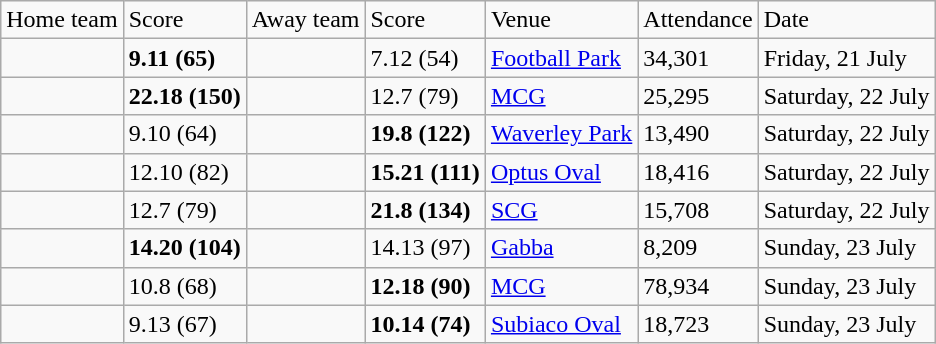<table class="wikitable" style="text-align:left">
<tr>
<td>Home team</td>
<td>Score</td>
<td>Away team</td>
<td>Score</td>
<td>Venue</td>
<td>Attendance</td>
<td>Date</td>
</tr>
<tr>
<td><strong></strong></td>
<td><strong>9.11 (65)</strong></td>
<td></td>
<td>7.12 (54)</td>
<td><a href='#'>Football Park</a></td>
<td>34,301</td>
<td>Friday, 21 July</td>
</tr>
<tr>
<td><strong></strong></td>
<td><strong>22.18 (150)</strong></td>
<td></td>
<td>12.7 (79)</td>
<td><a href='#'>MCG</a></td>
<td>25,295</td>
<td>Saturday, 22 July</td>
</tr>
<tr>
<td></td>
<td>9.10 (64)</td>
<td><strong></strong></td>
<td><strong>19.8 (122)</strong></td>
<td><a href='#'>Waverley Park</a></td>
<td>13,490</td>
<td>Saturday, 22 July</td>
</tr>
<tr>
<td></td>
<td>12.10 (82)</td>
<td><strong></strong></td>
<td><strong>15.21 (111)</strong></td>
<td><a href='#'>Optus Oval</a></td>
<td>18,416</td>
<td>Saturday, 22 July</td>
</tr>
<tr>
<td></td>
<td>12.7 (79)</td>
<td><strong></strong></td>
<td><strong>21.8 (134)</strong></td>
<td><a href='#'>SCG</a></td>
<td>15,708</td>
<td>Saturday, 22 July</td>
</tr>
<tr>
<td><strong></strong></td>
<td><strong>14.20 (104)</strong></td>
<td></td>
<td>14.13 (97)</td>
<td><a href='#'>Gabba</a></td>
<td>8,209</td>
<td>Sunday, 23 July</td>
</tr>
<tr>
<td></td>
<td>10.8 (68)</td>
<td><strong></strong></td>
<td><strong>12.18 (90)</strong></td>
<td><a href='#'>MCG</a></td>
<td>78,934</td>
<td>Sunday, 23 July</td>
</tr>
<tr>
<td></td>
<td>9.13 (67)</td>
<td><strong></strong></td>
<td><strong>10.14 (74)</strong></td>
<td><a href='#'>Subiaco Oval</a></td>
<td>18,723</td>
<td>Sunday, 23 July</td>
</tr>
</table>
